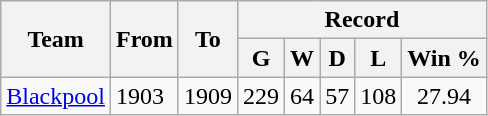<table class="wikitable" style="text-align: center">
<tr>
<th rowspan="2">Team</th>
<th rowspan="2">From</th>
<th rowspan="2">To</th>
<th colspan="5">Record</th>
</tr>
<tr>
<th>G</th>
<th>W</th>
<th>D</th>
<th>L</th>
<th>Win %</th>
</tr>
<tr>
<td align=left><a href='#'>Blackpool</a></td>
<td align=left>1903</td>
<td align=left>1909</td>
<td>229</td>
<td>64</td>
<td>57</td>
<td>108</td>
<td>27.94</td>
</tr>
</table>
